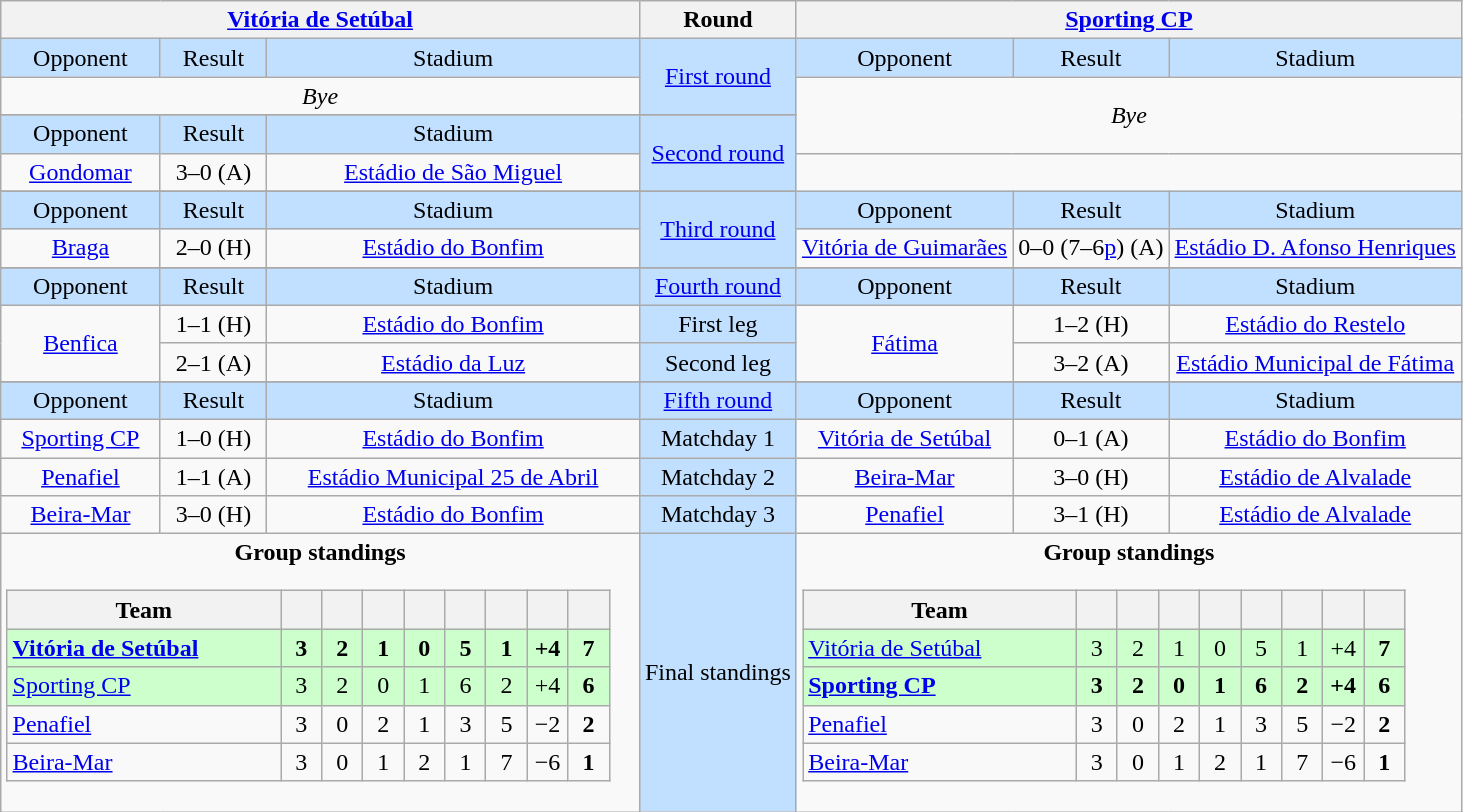<table class="wikitable" style="text-align:center">
<tr>
<th colspan=3><a href='#'>Vitória de Setúbal</a></th>
<th>Round</th>
<th colspan=3><a href='#'>Sporting CP</a></th>
</tr>
<tr style="background:#c1e0ff">
<td>Opponent</td>
<td>Result</td>
<td>Stadium</td>
<td rowspan=2><a href='#'>First round</a></td>
<td>Opponent</td>
<td>Result</td>
<td>Stadium</td>
</tr>
<tr>
<td colspan=3><em>Bye</em></td>
<td colspan=3 rowspan=3><em>Bye</em></td>
</tr>
<tr>
</tr>
<tr style="background:#c1e0ff">
<td>Opponent</td>
<td>Result</td>
<td>Stadium</td>
<td rowspan=2><a href='#'>Second round</a></td>
</tr>
<tr>
<td><a href='#'>Gondomar</a></td>
<td>3–0 (A)</td>
<td><a href='#'>Estádio de São Miguel</a></td>
</tr>
<tr>
</tr>
<tr style="background:#c1e0ff">
<td>Opponent</td>
<td>Result</td>
<td>Stadium</td>
<td rowspan=2><a href='#'>Third round</a></td>
<td>Opponent</td>
<td>Result</td>
<td>Stadium</td>
</tr>
<tr>
<td><a href='#'>Braga</a></td>
<td>2–0 (H)</td>
<td><a href='#'>Estádio do Bonfim</a></td>
<td><a href='#'>Vitória de Guimarães</a></td>
<td>0–0 (7–6<a href='#'>p</a>) (A)</td>
<td><a href='#'>Estádio D. Afonso Henriques</a></td>
</tr>
<tr>
</tr>
<tr style="background:#c1e0ff">
<td>Opponent</td>
<td>Result</td>
<td>Stadium</td>
<td><a href='#'>Fourth round</a></td>
<td>Opponent</td>
<td>Result</td>
<td>Stadium</td>
</tr>
<tr>
<td rowspan=2><a href='#'>Benfica</a></td>
<td>1–1 (H)</td>
<td><a href='#'>Estádio do Bonfim</a></td>
<td style="background:#c1e0ff">First leg</td>
<td rowspan=2><a href='#'>Fátima</a></td>
<td>1–2 (H)</td>
<td><a href='#'>Estádio do Restelo</a></td>
</tr>
<tr>
<td>2–1 (A)</td>
<td><a href='#'>Estádio da Luz</a></td>
<td style="background:#c1e0ff">Second leg</td>
<td>3–2 (A)</td>
<td><a href='#'>Estádio Municipal de Fátima</a></td>
</tr>
<tr>
</tr>
<tr style="background:#c1e0ff">
<td>Opponent</td>
<td>Result</td>
<td>Stadium</td>
<td><a href='#'>Fifth round</a></td>
<td>Opponent</td>
<td>Result</td>
<td>Stadium</td>
</tr>
<tr>
<td><a href='#'>Sporting CP</a></td>
<td>1–0 (H)</td>
<td><a href='#'>Estádio do Bonfim</a></td>
<td style="background:#c1e0ff">Matchday 1</td>
<td><a href='#'>Vitória de Setúbal</a></td>
<td>0–1 (A)</td>
<td><a href='#'>Estádio do Bonfim</a></td>
</tr>
<tr>
<td><a href='#'>Penafiel</a></td>
<td>1–1 (A)</td>
<td><a href='#'>Estádio Municipal 25 de Abril</a></td>
<td style="background:#c1e0ff">Matchday 2</td>
<td><a href='#'>Beira-Mar</a></td>
<td>3–0 (H)</td>
<td><a href='#'>Estádio de Alvalade</a></td>
</tr>
<tr>
<td><a href='#'>Beira-Mar</a></td>
<td>3–0 (H)</td>
<td><a href='#'>Estádio do Bonfim</a></td>
<td style="background:#c1e0ff">Matchday 3</td>
<td><a href='#'>Penafiel</a></td>
<td>3–1 (H)</td>
<td><a href='#'>Estádio de Alvalade</a></td>
</tr>
<tr>
<td colspan=3 valign=top><strong>Group standings</strong><br><table class="wikitable" style="text-align: center">
<tr>
<th width=175>Team</th>
<th width=20></th>
<th width=20></th>
<th width=20></th>
<th width=20></th>
<th width=20></th>
<th width=20></th>
<th width=20></th>
<th width=20></th>
</tr>
<tr style="background:#cfc">
<td align=left><strong><a href='#'>Vitória de Setúbal</a></strong></td>
<td><strong>3</strong></td>
<td><strong>2</strong></td>
<td><strong>1</strong></td>
<td><strong>0</strong></td>
<td><strong>5</strong></td>
<td><strong>1</strong></td>
<td><strong>+4</strong></td>
<td><strong>7</strong></td>
</tr>
<tr style="background:#cfc">
<td align=left><a href='#'>Sporting CP</a></td>
<td>3</td>
<td>2</td>
<td>0</td>
<td>1</td>
<td>6</td>
<td>2</td>
<td>+4</td>
<td><strong>6</strong></td>
</tr>
<tr>
<td align=left><a href='#'>Penafiel</a></td>
<td>3</td>
<td>0</td>
<td>2</td>
<td>1</td>
<td>3</td>
<td>5</td>
<td>−2</td>
<td><strong>2</strong></td>
</tr>
<tr>
<td align=left><a href='#'>Beira-Mar</a></td>
<td>3</td>
<td>0</td>
<td>1</td>
<td>2</td>
<td>1</td>
<td>7</td>
<td>−6</td>
<td><strong>1</strong></td>
</tr>
</table>
</td>
<td style="background:#c1e0ff">Final standings</td>
<td colspan=3 valign=top><strong>Group standings</strong><br><table class="wikitable" style="text-align: center">
<tr>
<th width=175>Team</th>
<th width=20></th>
<th width=20></th>
<th width=20></th>
<th width=20></th>
<th width=20></th>
<th width=20></th>
<th width=20></th>
<th width=20></th>
</tr>
<tr style="background:#cfc">
<td align=left><a href='#'>Vitória de Setúbal</a></td>
<td>3</td>
<td>2</td>
<td>1</td>
<td>0</td>
<td>5</td>
<td>1</td>
<td>+4</td>
<td><strong>7</strong></td>
</tr>
<tr style="background:#cfc">
<td align=left><strong><a href='#'>Sporting CP</a></strong></td>
<td><strong>3</strong></td>
<td><strong>2</strong></td>
<td><strong>0</strong></td>
<td><strong>1</strong></td>
<td><strong>6</strong></td>
<td><strong>2</strong></td>
<td><strong>+4</strong></td>
<td><strong>6</strong></td>
</tr>
<tr>
<td align=left><a href='#'>Penafiel</a></td>
<td>3</td>
<td>0</td>
<td>2</td>
<td>1</td>
<td>3</td>
<td>5</td>
<td>−2</td>
<td><strong>2</strong></td>
</tr>
<tr>
<td align=left><a href='#'>Beira-Mar</a></td>
<td>3</td>
<td>0</td>
<td>1</td>
<td>2</td>
<td>1</td>
<td>7</td>
<td>−6</td>
<td><strong>1</strong></td>
</tr>
</table>
</td>
</tr>
</table>
